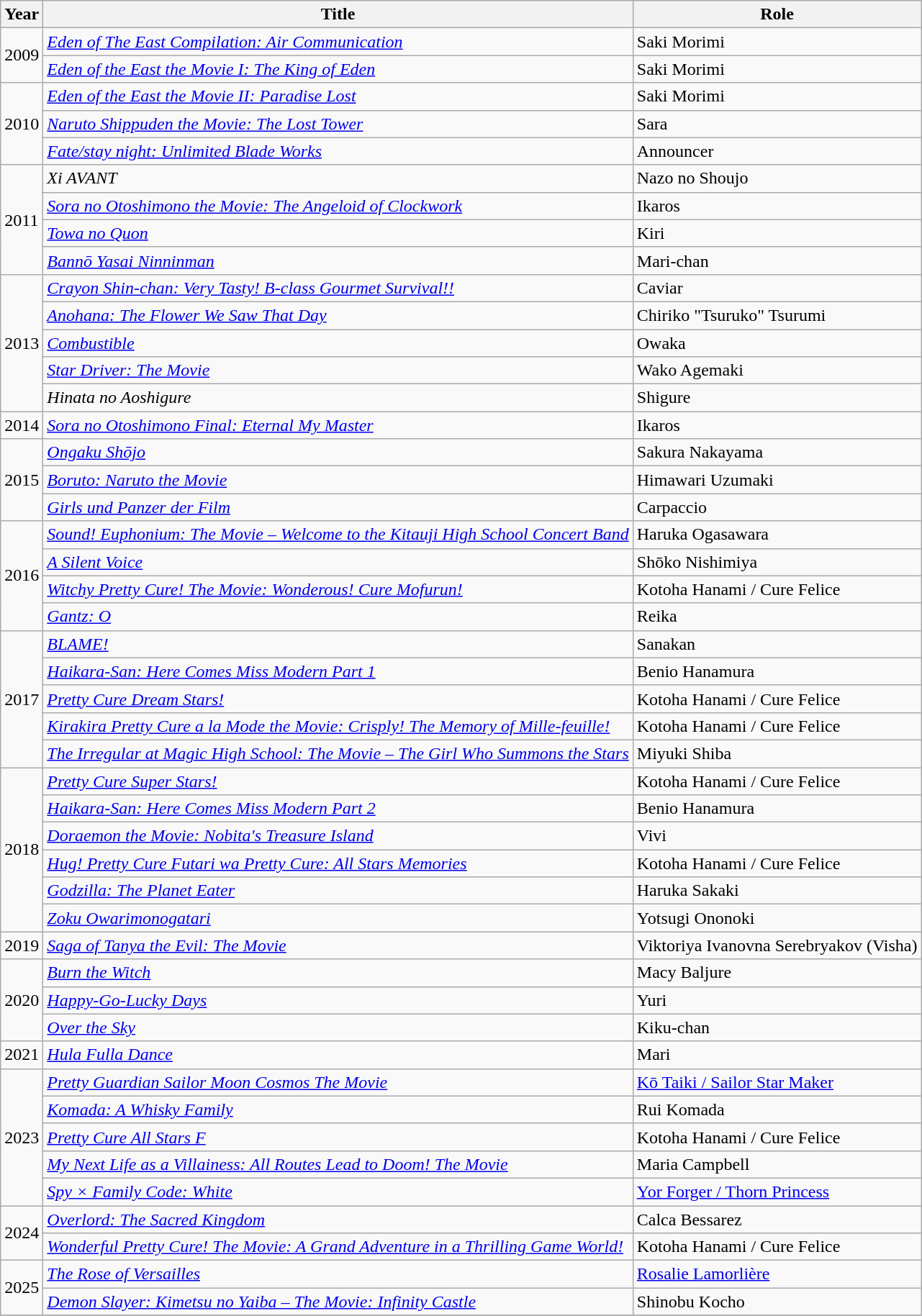<table class="wikitable">
<tr>
<th>Year</th>
<th>Title</th>
<th>Role</th>
</tr>
<tr>
<td rowspan="2">2009</td>
<td><em><a href='#'>Eden of The East Compilation: Air Communication</a></em></td>
<td>Saki Morimi</td>
</tr>
<tr>
<td><em><a href='#'>Eden of the East the Movie I: The King of Eden</a></em></td>
<td>Saki Morimi</td>
</tr>
<tr>
<td rowspan="3">2010</td>
<td><em><a href='#'>Eden of the East the Movie II: Paradise Lost</a></em></td>
<td>Saki Morimi</td>
</tr>
<tr>
<td><em><a href='#'>Naruto Shippuden the Movie: The Lost Tower</a></em></td>
<td>Sara</td>
</tr>
<tr>
<td><em><a href='#'>Fate/stay night: Unlimited Blade Works</a></em></td>
<td>Announcer</td>
</tr>
<tr>
<td rowspan="4">2011</td>
<td><em>Xi AVANT</em></td>
<td>Nazo no Shoujo</td>
</tr>
<tr>
<td><em><a href='#'>Sora no Otoshimono the Movie: The Angeloid of Clockwork</a></em></td>
<td>Ikaros</td>
</tr>
<tr>
<td><em><a href='#'>Towa no Quon</a></em></td>
<td>Kiri</td>
</tr>
<tr>
<td><em><a href='#'>Bannō Yasai Ninninman</a></em></td>
<td>Mari-chan</td>
</tr>
<tr>
<td rowspan="5">2013</td>
<td><em><a href='#'>Crayon Shin-chan: Very Tasty! B-class Gourmet Survival!!</a></em></td>
<td>Caviar</td>
</tr>
<tr>
<td><em><a href='#'>Anohana: The Flower We Saw That Day</a></em></td>
<td>Chiriko "Tsuruko" Tsurumi</td>
</tr>
<tr>
<td><em><a href='#'>Combustible</a></em></td>
<td>Owaka</td>
</tr>
<tr>
<td><em><a href='#'>Star Driver: The Movie</a></em></td>
<td>Wako Agemaki</td>
</tr>
<tr>
<td><em>Hinata no Aoshigure</em></td>
<td>Shigure</td>
</tr>
<tr>
<td>2014</td>
<td><em><a href='#'>Sora no Otoshimono Final: Eternal My Master</a></em></td>
<td>Ikaros</td>
</tr>
<tr>
<td rowspan="3">2015</td>
<td><em><a href='#'>Ongaku Shōjo</a></em></td>
<td>Sakura Nakayama</td>
</tr>
<tr>
<td><em><a href='#'>Boruto: Naruto the Movie</a></em></td>
<td>Himawari Uzumaki</td>
</tr>
<tr>
<td><em><a href='#'>Girls und Panzer der Film</a></em></td>
<td>Carpaccio</td>
</tr>
<tr>
<td rowspan="4">2016</td>
<td><em><a href='#'>Sound! Euphonium: The Movie – Welcome to the Kitauji High School Concert Band</a></em></td>
<td>Haruka Ogasawara</td>
</tr>
<tr>
<td><em><a href='#'>A Silent Voice</a></em></td>
<td>Shōko Nishimiya</td>
</tr>
<tr>
<td><em><a href='#'>Witchy Pretty Cure! The Movie: Wonderous! Cure Mofurun!</a></em></td>
<td>Kotoha Hanami / Cure Felice</td>
</tr>
<tr>
<td><em><a href='#'>Gantz: O</a></em></td>
<td>Reika</td>
</tr>
<tr>
<td rowspan="5">2017</td>
<td><em><a href='#'>BLAME!</a></em></td>
<td>Sanakan</td>
</tr>
<tr>
<td><em><a href='#'>Haikara-San: Here Comes Miss Modern Part 1</a></em></td>
<td>Benio Hanamura</td>
</tr>
<tr>
<td><em><a href='#'>Pretty Cure Dream Stars!</a></em></td>
<td>Kotoha Hanami / Cure Felice</td>
</tr>
<tr>
<td><em><a href='#'>Kirakira Pretty Cure a la Mode the Movie: Crisply! The Memory of Mille-feuille!</a></em></td>
<td>Kotoha Hanami / Cure Felice</td>
</tr>
<tr>
<td><em><a href='#'>The Irregular at Magic High School: The Movie – The Girl Who Summons the Stars</a></em></td>
<td>Miyuki Shiba</td>
</tr>
<tr>
<td rowspan="6">2018</td>
<td><em><a href='#'>Pretty Cure Super Stars!</a></em></td>
<td>Kotoha Hanami / Cure Felice</td>
</tr>
<tr>
<td><em><a href='#'>Haikara-San: Here Comes Miss Modern Part 2</a></em></td>
<td>Benio Hanamura</td>
</tr>
<tr>
<td><em><a href='#'>Doraemon the Movie: Nobita's Treasure Island</a></em></td>
<td>Vivi</td>
</tr>
<tr>
<td><em><a href='#'>Hug! Pretty Cure Futari wa Pretty Cure: All Stars Memories</a></em></td>
<td>Kotoha Hanami / Cure Felice</td>
</tr>
<tr>
<td><em><a href='#'>Godzilla: The Planet Eater</a></em></td>
<td>Haruka Sakaki</td>
</tr>
<tr>
<td><em><a href='#'>Zoku Owarimonogatari</a></em></td>
<td>Yotsugi Ononoki</td>
</tr>
<tr>
<td>2019</td>
<td><em><a href='#'>Saga of Tanya the Evil: The Movie</a></em></td>
<td>Viktoriya Ivanovna Serebryakov (Visha)</td>
</tr>
<tr>
<td rowspan="3">2020</td>
<td><em><a href='#'>Burn the Witch</a></em></td>
<td>Macy Baljure</td>
</tr>
<tr>
<td><em><a href='#'>Happy-Go-Lucky Days</a></em></td>
<td>Yuri</td>
</tr>
<tr>
<td><em><a href='#'>Over the Sky</a></em></td>
<td>Kiku-chan</td>
</tr>
<tr>
<td>2021</td>
<td><em><a href='#'>Hula Fulla Dance</a></em></td>
<td>Mari</td>
</tr>
<tr>
<td rowspan="5">2023</td>
<td><em><a href='#'>Pretty Guardian Sailor Moon Cosmos The Movie</a></em></td>
<td><a href='#'>Kō Taiki / Sailor Star Maker</a></td>
</tr>
<tr>
<td><em><a href='#'>Komada: A Whisky Family</a></em></td>
<td>Rui Komada</td>
</tr>
<tr>
<td><em><a href='#'>Pretty Cure All Stars F</a></em></td>
<td>Kotoha Hanami / Cure Felice</td>
</tr>
<tr>
<td><em><a href='#'>My Next Life as a Villainess: All Routes Lead to Doom! The Movie</a></em></td>
<td>Maria Campbell</td>
</tr>
<tr>
<td><em><a href='#'>Spy × Family Code: White</a></em></td>
<td><a href='#'>Yor Forger /
Thorn Princess</a></td>
</tr>
<tr>
<td rowspan="2">2024</td>
<td><em><a href='#'>Overlord: The Sacred Kingdom</a></em></td>
<td>Calca Bessarez</td>
</tr>
<tr>
<td><em><a href='#'>Wonderful Pretty Cure! The Movie: A Grand Adventure in a Thrilling Game World!</a></em></td>
<td>Kotoha Hanami / Cure Felice</td>
</tr>
<tr>
<td rowspan="2">2025</td>
<td><em><a href='#'>The Rose of Versailles</a></em></td>
<td><a href='#'>Rosalie Lamorlière</a></td>
</tr>
<tr>
<td><em><a href='#'>Demon Slayer: Kimetsu no Yaiba – The Movie: Infinity Castle</a></em></td>
<td>Shinobu Kocho</td>
</tr>
<tr>
</tr>
</table>
